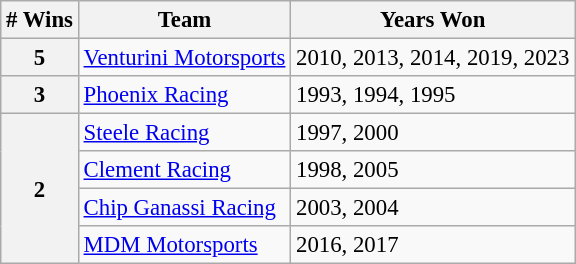<table class="wikitable" style="font-size: 95%;">
<tr>
<th># Wins</th>
<th>Team</th>
<th>Years Won</th>
</tr>
<tr>
<th>5</th>
<td><a href='#'>Venturini Motorsports</a></td>
<td>2010, 2013, 2014, 2019, 2023</td>
</tr>
<tr>
<th>3</th>
<td><a href='#'>Phoenix Racing</a></td>
<td>1993, 1994, 1995</td>
</tr>
<tr>
<th rowspan=4>2</th>
<td><a href='#'>Steele Racing</a></td>
<td>1997, 2000</td>
</tr>
<tr>
<td><a href='#'>Clement Racing</a></td>
<td>1998, 2005</td>
</tr>
<tr>
<td><a href='#'>Chip Ganassi Racing</a></td>
<td>2003, 2004</td>
</tr>
<tr>
<td><a href='#'>MDM Motorsports</a></td>
<td>2016, 2017</td>
</tr>
</table>
